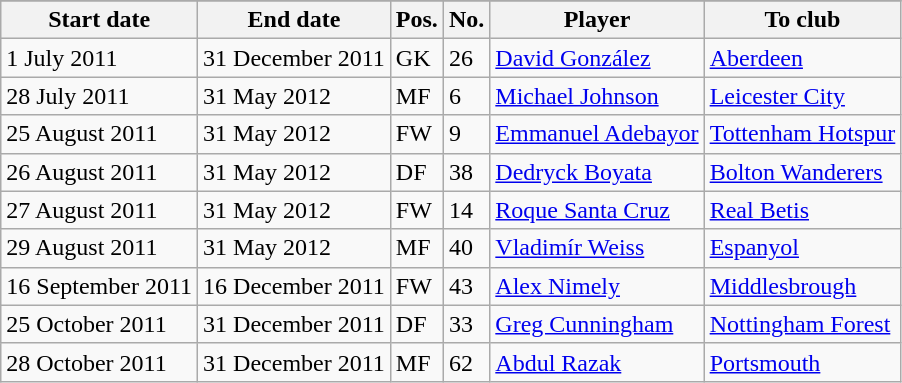<table class="wikitable">
<tr>
</tr>
<tr>
<th>Start date</th>
<th>End date</th>
<th>Pos.</th>
<th>No.</th>
<th>Player</th>
<th>To club</th>
</tr>
<tr>
<td>1 July 2011</td>
<td>31 December 2011</td>
<td>GK</td>
<td>26</td>
<td> <a href='#'>David González</a></td>
<td> <a href='#'>Aberdeen</a></td>
</tr>
<tr>
<td>28 July 2011</td>
<td>31 May 2012</td>
<td>MF</td>
<td>6</td>
<td> <a href='#'>Michael Johnson</a></td>
<td> <a href='#'>Leicester City</a></td>
</tr>
<tr>
<td>25 August 2011</td>
<td>31 May 2012</td>
<td>FW</td>
<td>9</td>
<td> <a href='#'>Emmanuel Adebayor</a></td>
<td> <a href='#'>Tottenham Hotspur</a></td>
</tr>
<tr>
<td>26 August 2011</td>
<td>31 May 2012</td>
<td>DF</td>
<td>38</td>
<td> <a href='#'>Dedryck Boyata</a></td>
<td> <a href='#'>Bolton Wanderers</a></td>
</tr>
<tr>
<td>27 August 2011</td>
<td>31 May 2012</td>
<td>FW</td>
<td>14</td>
<td> <a href='#'>Roque Santa Cruz</a></td>
<td> <a href='#'>Real Betis</a></td>
</tr>
<tr>
<td>29 August 2011</td>
<td>31 May 2012</td>
<td>MF</td>
<td>40</td>
<td> <a href='#'>Vladimír Weiss</a></td>
<td> <a href='#'>Espanyol</a></td>
</tr>
<tr>
<td>16 September 2011</td>
<td>16 December 2011</td>
<td>FW</td>
<td>43</td>
<td> <a href='#'>Alex Nimely</a></td>
<td> <a href='#'>Middlesbrough</a></td>
</tr>
<tr>
<td>25 October 2011</td>
<td>31 December 2011</td>
<td>DF</td>
<td>33</td>
<td> <a href='#'>Greg Cunningham</a></td>
<td> <a href='#'>Nottingham Forest</a></td>
</tr>
<tr>
<td>28 October 2011</td>
<td>31 December 2011</td>
<td>MF</td>
<td>62</td>
<td> <a href='#'>Abdul Razak</a></td>
<td> <a href='#'>Portsmouth</a></td>
</tr>
</table>
